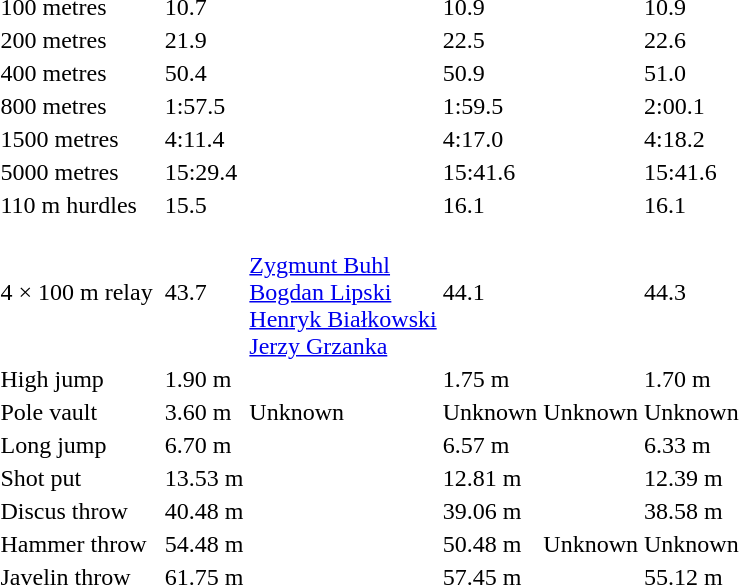<table>
<tr>
<td>100 metres</td>
<td></td>
<td>10.7</td>
<td></td>
<td>10.9</td>
<td></td>
<td>10.9</td>
</tr>
<tr>
<td>200 metres</td>
<td></td>
<td>21.9</td>
<td></td>
<td>22.5</td>
<td></td>
<td>22.6</td>
</tr>
<tr>
<td>400 metres</td>
<td></td>
<td>50.4</td>
<td></td>
<td>50.9</td>
<td></td>
<td>51.0</td>
</tr>
<tr>
<td>800 metres</td>
<td></td>
<td>1:57.5</td>
<td></td>
<td>1:59.5</td>
<td></td>
<td>2:00.1</td>
</tr>
<tr>
<td>1500 metres</td>
<td></td>
<td>4:11.4</td>
<td></td>
<td>4:17.0</td>
<td></td>
<td>4:18.2</td>
</tr>
<tr>
<td>5000 metres</td>
<td></td>
<td>15:29.4</td>
<td></td>
<td>15:41.6</td>
<td></td>
<td>15:41.6</td>
</tr>
<tr>
<td>110 m hurdles</td>
<td></td>
<td>15.5</td>
<td></td>
<td>16.1</td>
<td></td>
<td>16.1</td>
</tr>
<tr>
<td>4 × 100 m relay</td>
<td></td>
<td>43.7</td>
<td><br><a href='#'>Zygmunt Buhl</a><br><a href='#'>Bogdan Lipski</a><br><a href='#'>Henryk Białkowski</a><br><a href='#'>Jerzy Grzanka</a></td>
<td>44.1</td>
<td></td>
<td>44.3</td>
</tr>
<tr>
<td>High jump</td>
<td></td>
<td>1.90 m</td>
<td></td>
<td>1.75 m</td>
<td></td>
<td>1.70 m</td>
</tr>
<tr>
<td>Pole vault</td>
<td></td>
<td>3.60 m</td>
<td>Unknown</td>
<td>Unknown</td>
<td>Unknown</td>
<td>Unknown</td>
</tr>
<tr>
<td>Long jump</td>
<td></td>
<td>6.70 m</td>
<td></td>
<td>6.57 m</td>
<td></td>
<td>6.33 m</td>
</tr>
<tr>
<td>Shot put</td>
<td></td>
<td>13.53 m</td>
<td></td>
<td>12.81 m</td>
<td></td>
<td>12.39 m</td>
</tr>
<tr>
<td>Discus throw</td>
<td></td>
<td>40.48 m</td>
<td></td>
<td>39.06 m</td>
<td></td>
<td>38.58 m</td>
</tr>
<tr>
<td>Hammer throw</td>
<td></td>
<td>54.48 m</td>
<td></td>
<td>50.48 m</td>
<td>Unknown</td>
<td>Unknown</td>
</tr>
<tr>
<td>Javelin throw</td>
<td></td>
<td>61.75 m</td>
<td></td>
<td>57.45 m</td>
<td></td>
<td>55.12 m</td>
</tr>
</table>
